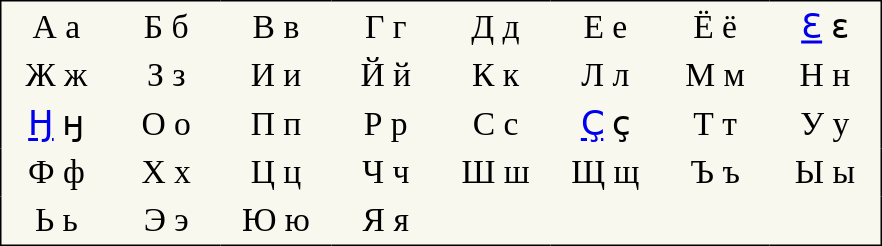<table style="font-size:1.4em; border-color:#000000; border-width:1px; border-style:solid; border-collapse:collapse; background-color:#F8F8EF; text-align:center;">
<tr>
<td style="width:3em; padding: 3px;">А а</td>
<td style="width:3em; padding: 3px;">Б б</td>
<td style="width:3em; padding: 3px;">В в</td>
<td style="width:3em; padding: 3px;">Г г</td>
<td style="width:3em; padding: 3px;">Д д</td>
<td style="width:3em; padding: 3px;">Е е</td>
<td style="width:3em; padding: 3px;">Ё ё</td>
<td style="width:3em; padding: 3px;"><a href='#'>Ԑ</a> ԑ</td>
</tr>
<tr>
<td style="width:3em; padding: 3px;">Ж ж</td>
<td style="width:3em; padding: 3px;">З з</td>
<td style="width:3em; padding: 3px;">И и</td>
<td style="width:3em; padding: 3px;">Й й</td>
<td style="width:3em; padding: 3px;">К к</td>
<td style="width:3em; padding: 3px;">Л л</td>
<td style="width:3em; padding: 3px;">М м</td>
<td style="width:3em; padding: 3px;">Н н</td>
</tr>
<tr>
<td style="width:3em; padding: 3px;"><a href='#'>Ӈ</a> ӈ</td>
<td style="width:3em; padding: 3px;">О о</td>
<td style="width:3em; padding: 3px;">П п</td>
<td style="width:3em; padding: 3px;">Р р</td>
<td style="width:3em; padding: 3px;">С с</td>
<td style="width:3em; padding: 3px;"><a href='#'>Ҫ</a> ҫ</td>
<td style="width:3em; padding: 3px;">Т т</td>
<td style="width:3em; padding: 3px;">У у</td>
</tr>
<tr>
<td style="width:3em; padding: 3px;">Ф ф</td>
<td style="width:3em; padding: 3px;">Х х</td>
<td style="width:3em; padding: 3px;">Ц ц</td>
<td style="width:3em; padding: 3px;">Ч ч</td>
<td style="width:3em; padding: 3px;">Ш ш</td>
<td style="width:3em; padding: 3px;">Щ щ</td>
<td style="width:3em; padding: 3px;">Ъ ъ</td>
<td style="width:3em; padding: 3px;">Ы ы</td>
</tr>
<tr>
<td style="width:3em; padding: 3px;">Ь ь</td>
<td style="width:3em; padding: 3px;">Э э</td>
<td style="width:3em; padding: 3px;">Ю ю</td>
<td style="width:3em; padding: 3px;">Я я</td>
<td style="width:3em; padding: 3px;"></td>
<td style="width:3em; padding: 3px;"></td>
<td style="width:3em; padding: 3px;"></td>
<td style="width:3em; padding: 3px;"></td>
</tr>
</table>
